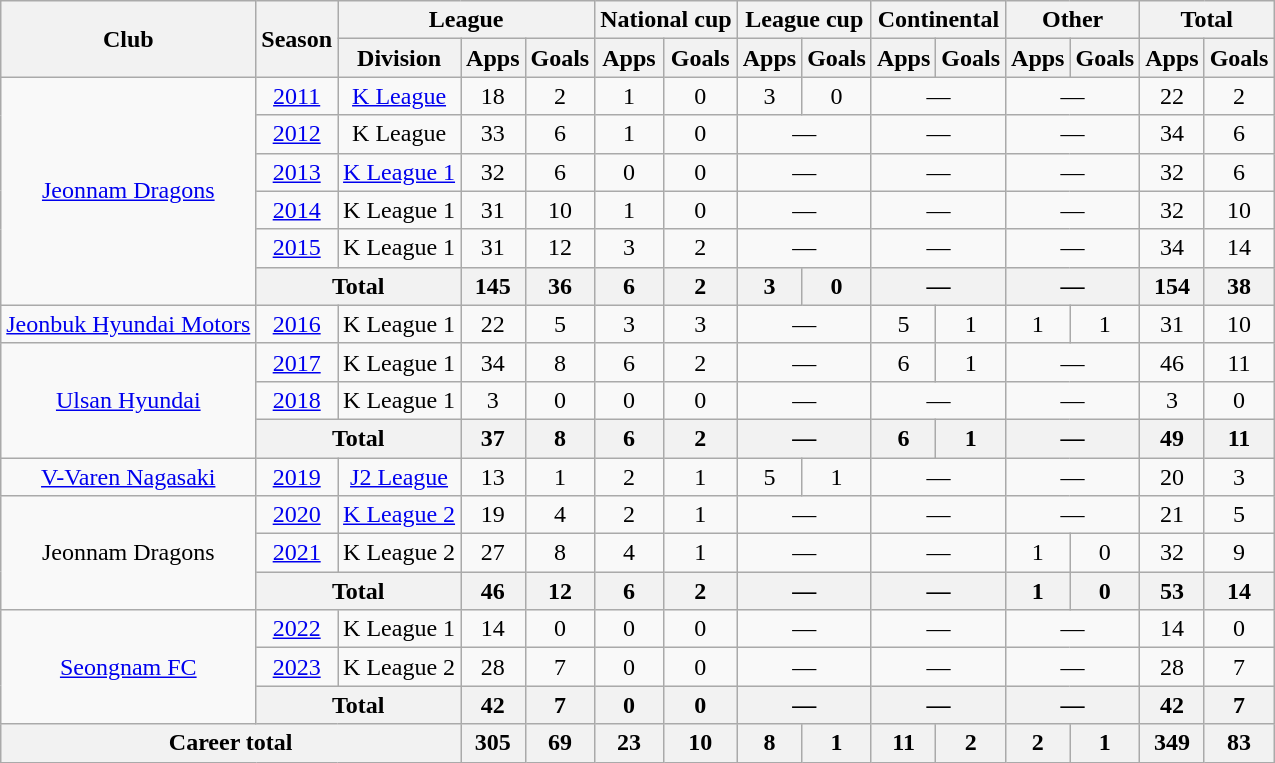<table class="wikitable" style="text-align:center">
<tr>
<th rowspan="2">Club</th>
<th rowspan="2">Season</th>
<th colspan="3">League</th>
<th colspan="2">National cup</th>
<th colspan="2">League cup</th>
<th colspan="2">Continental</th>
<th colspan="2">Other</th>
<th colspan="2">Total</th>
</tr>
<tr>
<th>Division</th>
<th>Apps</th>
<th>Goals</th>
<th>Apps</th>
<th>Goals</th>
<th>Apps</th>
<th>Goals</th>
<th>Apps</th>
<th>Goals</th>
<th>Apps</th>
<th>Goals</th>
<th>Apps</th>
<th>Goals</th>
</tr>
<tr>
<td rowspan="6"><a href='#'>Jeonnam Dragons</a></td>
<td><a href='#'>2011</a></td>
<td><a href='#'>K League</a></td>
<td>18</td>
<td>2</td>
<td>1</td>
<td>0</td>
<td>3</td>
<td>0</td>
<td colspan="2">—</td>
<td colspan="2">—</td>
<td>22</td>
<td>2</td>
</tr>
<tr>
<td><a href='#'>2012</a></td>
<td>K League</td>
<td>33</td>
<td>6</td>
<td>1</td>
<td>0</td>
<td colspan="2">—</td>
<td colspan="2">—</td>
<td colspan="2">—</td>
<td>34</td>
<td>6</td>
</tr>
<tr>
<td><a href='#'>2013</a></td>
<td><a href='#'>K League 1</a></td>
<td>32</td>
<td>6</td>
<td>0</td>
<td>0</td>
<td colspan="2">—</td>
<td colspan="2">—</td>
<td colspan="2">—</td>
<td>32</td>
<td>6</td>
</tr>
<tr>
<td><a href='#'>2014</a></td>
<td>K League 1</td>
<td>31</td>
<td>10</td>
<td>1</td>
<td>0</td>
<td colspan="2">—</td>
<td colspan="2">—</td>
<td colspan="2">—</td>
<td>32</td>
<td>10</td>
</tr>
<tr>
<td><a href='#'>2015</a></td>
<td>K League 1</td>
<td>31</td>
<td>12</td>
<td>3</td>
<td>2</td>
<td colspan="2">—</td>
<td colspan="2">—</td>
<td colspan="2">—</td>
<td>34</td>
<td>14</td>
</tr>
<tr>
<th colspan="2">Total</th>
<th>145</th>
<th>36</th>
<th>6</th>
<th>2</th>
<th>3</th>
<th>0</th>
<th colspan="2">—</th>
<th colspan="2">—</th>
<th>154</th>
<th>38</th>
</tr>
<tr>
<td><a href='#'>Jeonbuk Hyundai Motors</a></td>
<td><a href='#'>2016</a></td>
<td>K League 1</td>
<td>22</td>
<td>5</td>
<td>3</td>
<td>3</td>
<td colspan="2">—</td>
<td>5</td>
<td>1</td>
<td>1</td>
<td>1</td>
<td>31</td>
<td>10</td>
</tr>
<tr>
<td rowspan="3"><a href='#'>Ulsan Hyundai</a></td>
<td><a href='#'>2017</a></td>
<td>K League 1</td>
<td>34</td>
<td>8</td>
<td>6</td>
<td>2</td>
<td colspan="2">—</td>
<td>6</td>
<td>1</td>
<td colspan="2">—</td>
<td>46</td>
<td>11</td>
</tr>
<tr>
<td><a href='#'>2018</a></td>
<td>K League 1</td>
<td>3</td>
<td>0</td>
<td>0</td>
<td>0</td>
<td colspan="2">—</td>
<td colspan="2">—</td>
<td colspan="2">—</td>
<td>3</td>
<td>0</td>
</tr>
<tr>
<th colspan="2">Total</th>
<th>37</th>
<th>8</th>
<th>6</th>
<th>2</th>
<th colspan="2">—</th>
<th>6</th>
<th>1</th>
<th colspan="2">—</th>
<th>49</th>
<th>11</th>
</tr>
<tr>
<td><a href='#'>V-Varen Nagasaki</a></td>
<td><a href='#'>2019</a></td>
<td><a href='#'>J2 League</a></td>
<td>13</td>
<td>1</td>
<td>2</td>
<td>1</td>
<td>5</td>
<td>1</td>
<td colspan="2">—</td>
<td colspan="2">—</td>
<td>20</td>
<td>3</td>
</tr>
<tr>
<td rowspan="3">Jeonnam Dragons</td>
<td><a href='#'>2020</a></td>
<td><a href='#'>K League 2</a></td>
<td>19</td>
<td>4</td>
<td>2</td>
<td>1</td>
<td colspan="2">—</td>
<td colspan="2">—</td>
<td colspan="2">—</td>
<td>21</td>
<td>5</td>
</tr>
<tr>
<td><a href='#'>2021</a></td>
<td>K League 2</td>
<td>27</td>
<td>8</td>
<td>4</td>
<td>1</td>
<td colspan="2">—</td>
<td colspan="2">—</td>
<td>1</td>
<td>0</td>
<td>32</td>
<td>9</td>
</tr>
<tr>
<th colspan="2">Total</th>
<th>46</th>
<th>12</th>
<th>6</th>
<th>2</th>
<th colspan="2">—</th>
<th colspan="2">—</th>
<th>1</th>
<th>0</th>
<th>53</th>
<th>14</th>
</tr>
<tr>
<td rowspan="3"><a href='#'>Seongnam FC</a></td>
<td><a href='#'>2022</a></td>
<td>K League 1</td>
<td>14</td>
<td>0</td>
<td>0</td>
<td>0</td>
<td colspan="2">—</td>
<td colspan="2">—</td>
<td colspan="2">—</td>
<td>14</td>
<td>0</td>
</tr>
<tr>
<td><a href='#'>2023</a></td>
<td>K League 2</td>
<td>28</td>
<td>7</td>
<td>0</td>
<td>0</td>
<td colspan="2">—</td>
<td colspan="2">—</td>
<td colspan="2">—</td>
<td>28</td>
<td>7</td>
</tr>
<tr>
<th colspan="2">Total</th>
<th>42</th>
<th>7</th>
<th>0</th>
<th>0</th>
<th colspan="2">—</th>
<th colspan="2">—</th>
<th colspan="2">—</th>
<th>42</th>
<th>7</th>
</tr>
<tr>
<th colspan="3">Career total</th>
<th>305</th>
<th>69</th>
<th>23</th>
<th>10</th>
<th>8</th>
<th>1</th>
<th>11</th>
<th>2</th>
<th>2</th>
<th>1</th>
<th>349</th>
<th>83</th>
</tr>
</table>
